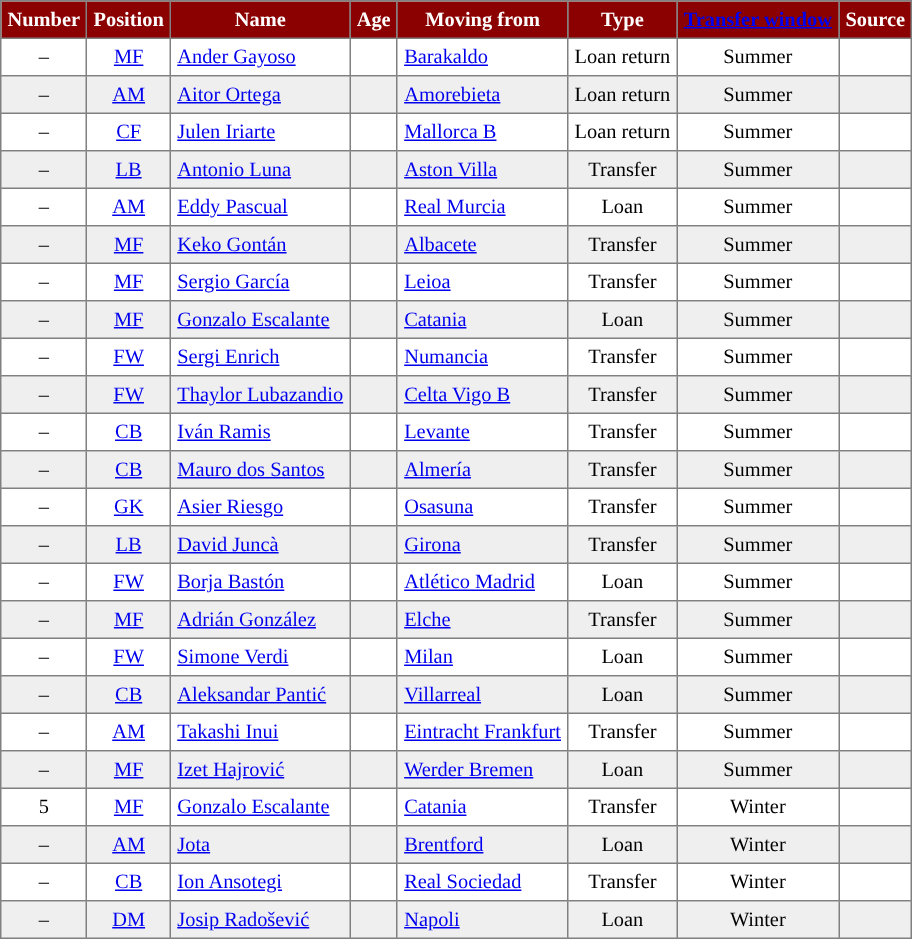<table cellpadding="4" cellspacing="0" border="1" style="text-align: center; font-size: 85%; border: gray solid 1px; border-collapse: collapse;">
<tr style="background:#8B0000; color:white;">
<th>Number</th>
<th>Position</th>
<th>Name</th>
<th>Age</th>
<th>Moving from</th>
<th>Type</th>
<th><a href='#'>Transfer window</a></th>
<th>Source</th>
</tr>
<tr>
<td>–</td>
<td><a href='#'>MF</a></td>
<td align="left"> <a href='#'>Ander Gayoso</a></td>
<td></td>
<td align="left"><a href='#'>Barakaldo</a></td>
<td>Loan return</td>
<td>Summer</td>
<td></td>
</tr>
<tr bgcolor="#EFEFEF">
<td>–</td>
<td><a href='#'>AM</a></td>
<td align="left"> <a href='#'>Aitor Ortega</a></td>
<td></td>
<td align="left"><a href='#'>Amorebieta</a></td>
<td>Loan return</td>
<td>Summer</td>
<td></td>
</tr>
<tr>
<td>–</td>
<td><a href='#'>CF</a></td>
<td align="left"> <a href='#'>Julen Iriarte</a></td>
<td></td>
<td align="left"><a href='#'>Mallorca B</a></td>
<td>Loan return</td>
<td>Summer</td>
<td></td>
</tr>
<tr bgcolor="#EFEFEF">
<td>–</td>
<td><a href='#'>LB</a></td>
<td align="left"> <a href='#'>Antonio Luna</a></td>
<td></td>
<td align="left"> <a href='#'>Aston Villa</a></td>
<td>Transfer</td>
<td>Summer</td>
<td></td>
</tr>
<tr>
<td>–</td>
<td><a href='#'>AM</a></td>
<td align="left"> <a href='#'>Eddy Pascual</a></td>
<td></td>
<td align="left"><a href='#'>Real Murcia</a></td>
<td>Loan</td>
<td>Summer</td>
<td></td>
</tr>
<tr bgcolor="#EFEFEF">
<td>–</td>
<td><a href='#'>MF</a></td>
<td align="left"> <a href='#'>Keko Gontán</a></td>
<td></td>
<td align="left"><a href='#'>Albacete</a></td>
<td>Transfer</td>
<td>Summer</td>
<td></td>
</tr>
<tr>
<td>–</td>
<td><a href='#'>MF</a></td>
<td align="left"> <a href='#'>Sergio García</a></td>
<td></td>
<td align="left"><a href='#'>Leioa</a></td>
<td>Transfer</td>
<td>Summer</td>
<td></td>
</tr>
<tr bgcolor="#EFEFEF">
<td>–</td>
<td><a href='#'>MF</a></td>
<td align="left"> <a href='#'>Gonzalo Escalante</a></td>
<td></td>
<td align="left"> <a href='#'>Catania</a></td>
<td>Loan</td>
<td>Summer</td>
<td></td>
</tr>
<tr>
<td>–</td>
<td><a href='#'>FW</a></td>
<td align="left"> <a href='#'>Sergi Enrich</a></td>
<td></td>
<td align="left"><a href='#'>Numancia</a></td>
<td>Transfer</td>
<td>Summer</td>
<td></td>
</tr>
<tr bgcolor="#EFEFEF">
<td>–</td>
<td><a href='#'>FW</a></td>
<td align="left"> <a href='#'>Thaylor Lubazandio</a></td>
<td></td>
<td align="left"><a href='#'>Celta Vigo B</a></td>
<td>Transfer</td>
<td>Summer</td>
<td></td>
</tr>
<tr>
<td>–</td>
<td><a href='#'>CB</a></td>
<td align="left"> <a href='#'>Iván Ramis</a></td>
<td></td>
<td align="left"><a href='#'>Levante</a></td>
<td>Transfer</td>
<td>Summer</td>
<td></td>
</tr>
<tr bgcolor="#EFEFEF">
<td>–</td>
<td><a href='#'>CB</a></td>
<td align="left"> <a href='#'>Mauro dos Santos</a></td>
<td></td>
<td align="left"><a href='#'>Almería</a></td>
<td>Transfer</td>
<td>Summer</td>
<td></td>
</tr>
<tr>
<td>–</td>
<td><a href='#'>GK</a></td>
<td align="left"> <a href='#'>Asier Riesgo</a></td>
<td></td>
<td align="left"><a href='#'>Osasuna</a></td>
<td>Transfer</td>
<td>Summer</td>
<td></td>
</tr>
<tr bgcolor="#EFEFEF">
<td>–</td>
<td><a href='#'>LB</a></td>
<td align="left"> <a href='#'>David Juncà</a></td>
<td></td>
<td align="left"><a href='#'>Girona</a></td>
<td>Transfer</td>
<td>Summer</td>
<td></td>
</tr>
<tr>
<td>–</td>
<td><a href='#'>FW</a></td>
<td align="left"> <a href='#'>Borja Bastón</a></td>
<td></td>
<td align="left"><a href='#'>Atlético Madrid</a></td>
<td>Loan</td>
<td>Summer</td>
<td></td>
</tr>
<tr bgcolor="#EFEFEF">
<td>–</td>
<td><a href='#'>MF</a></td>
<td align="left"> <a href='#'>Adrián González</a></td>
<td></td>
<td align="left"><a href='#'>Elche</a></td>
<td>Transfer</td>
<td>Summer</td>
<td></td>
</tr>
<tr>
<td>–</td>
<td><a href='#'>FW</a></td>
<td align="left"> <a href='#'>Simone Verdi</a></td>
<td></td>
<td align="left"> <a href='#'>Milan</a></td>
<td>Loan</td>
<td>Summer</td>
<td></td>
</tr>
<tr bgcolor="#EFEFEF">
<td>–</td>
<td><a href='#'>CB</a></td>
<td align="left"> <a href='#'>Aleksandar Pantić</a></td>
<td></td>
<td align="left"><a href='#'>Villarreal</a></td>
<td>Loan</td>
<td>Summer</td>
<td></td>
</tr>
<tr>
<td>–</td>
<td><a href='#'>AM</a></td>
<td align="left"> <a href='#'>Takashi Inui</a></td>
<td></td>
<td align="left"> <a href='#'>Eintracht Frankfurt</a></td>
<td>Transfer</td>
<td>Summer</td>
<td></td>
</tr>
<tr bgcolor="#EFEFEF">
<td>–</td>
<td><a href='#'>MF</a></td>
<td align="left"> <a href='#'>Izet Hajrović</a></td>
<td></td>
<td align="left"> <a href='#'>Werder Bremen</a></td>
<td>Loan</td>
<td>Summer</td>
<td></td>
</tr>
<tr>
<td>5</td>
<td><a href='#'>MF</a></td>
<td align="left"> <a href='#'>Gonzalo Escalante</a></td>
<td></td>
<td align="left"> <a href='#'>Catania</a></td>
<td>Transfer</td>
<td>Winter</td>
<td></td>
</tr>
<tr bgcolor="#EFEFEF">
<td>–</td>
<td><a href='#'>AM</a></td>
<td align="left"> <a href='#'>Jota</a></td>
<td></td>
<td align="left"> <a href='#'>Brentford</a></td>
<td>Loan</td>
<td>Winter</td>
<td></td>
</tr>
<tr>
<td>–</td>
<td><a href='#'>CB</a></td>
<td align="left"> <a href='#'>Ion Ansotegi</a></td>
<td></td>
<td align="left"><a href='#'>Real Sociedad</a></td>
<td>Transfer</td>
<td>Winter</td>
<td></td>
</tr>
<tr bgcolor="#EFEFEF">
<td>–</td>
<td><a href='#'>DM</a></td>
<td align="left"> <a href='#'>Josip Radošević</a></td>
<td></td>
<td align="left"> <a href='#'>Napoli</a></td>
<td>Loan</td>
<td>Winter</td>
<td></td>
</tr>
</table>
